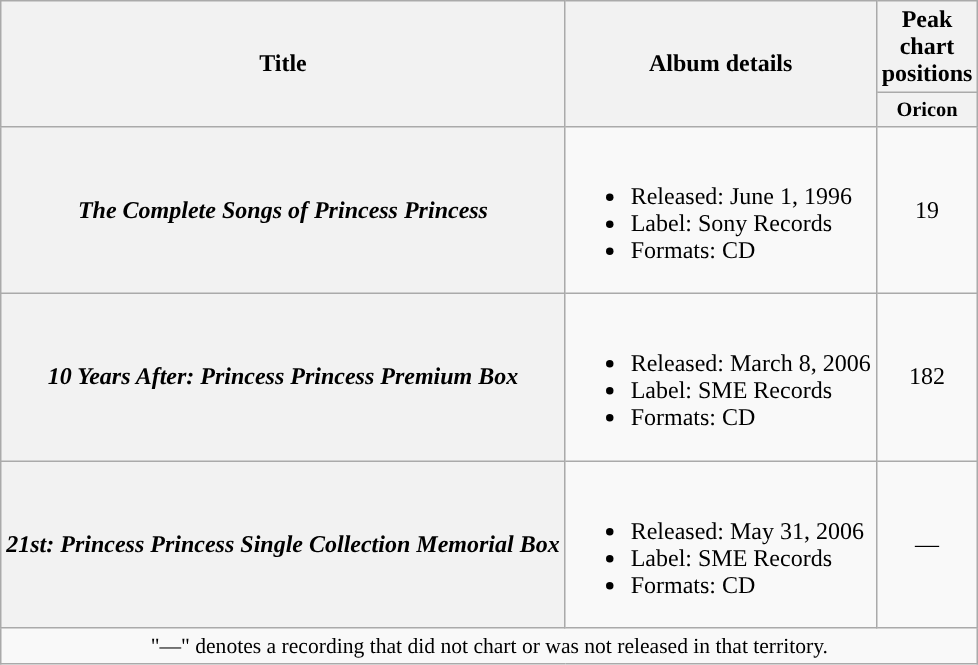<table class="wikitable plainrowheaders">
<tr>
<th scope="col" rowspan="2">Title</th>
<th scope="col" rowspan="2">Album details</th>
<th scope="col" colspan="1">Peak chart positions</th>
</tr>
<tr>
<th scope="col" style="width:4em;font-size:85%">Oricon<br></th>
</tr>
<tr>
<th scope="row"><em>The Complete Songs of Princess Princess</em></th>
<td><br><ul><li>Released: June 1, 1996</li><li>Label: Sony Records</li><li>Formats: CD</li></ul></td>
<td align="center">19</td>
</tr>
<tr>
<th scope="row"><em>10 Years After: Princess Princess Premium Box</em></th>
<td><br><ul><li>Released: March 8, 2006</li><li>Label: SME Records</li><li>Formats: CD</li></ul></td>
<td align="center">182</td>
</tr>
<tr>
<th scope="row"><em>21st: Princess Princess Single Collection Memorial Box</em></th>
<td><br><ul><li>Released: May 31, 2006</li><li>Label: SME Records</li><li>Formats: CD</li></ul></td>
<td align="center">—</td>
</tr>
<tr>
<td align="center" colspan="3" style="font-size:90%">"—" denotes a recording that did not chart or was not released in that territory.</td>
</tr>
</table>
